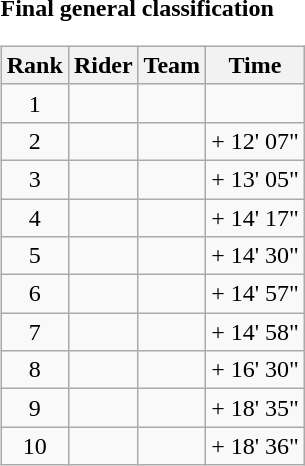<table>
<tr>
<td><strong>Final general classification</strong><br><table class="wikitable">
<tr>
<th scope="col">Rank</th>
<th scope="col">Rider</th>
<th scope="col">Team</th>
<th scope="col">Time</th>
</tr>
<tr>
<td style="text-align:center;">1</td>
<td></td>
<td></td>
<td style="text-align:right;"></td>
</tr>
<tr>
<td style="text-align:center;">2</td>
<td></td>
<td></td>
<td style="text-align:right;">+ 12' 07"</td>
</tr>
<tr>
<td style="text-align:center;">3</td>
<td></td>
<td></td>
<td style="text-align:right;">+ 13' 05"</td>
</tr>
<tr>
<td style="text-align:center;">4</td>
<td></td>
<td></td>
<td style="text-align:right;">+ 14' 17"</td>
</tr>
<tr>
<td style="text-align:center;">5</td>
<td></td>
<td></td>
<td style="text-align:right;">+ 14' 30"</td>
</tr>
<tr>
<td style="text-align:center;">6</td>
<td></td>
<td></td>
<td style="text-align:right;">+ 14' 57"</td>
</tr>
<tr>
<td style="text-align:center;">7</td>
<td></td>
<td></td>
<td style="text-align:right;">+ 14' 58"</td>
</tr>
<tr>
<td style="text-align:center;">8</td>
<td></td>
<td></td>
<td style="text-align:right;">+ 16' 30"</td>
</tr>
<tr>
<td style="text-align:center;">9</td>
<td></td>
<td></td>
<td style="text-align:right;">+ 18' 35"</td>
</tr>
<tr>
<td style="text-align:center;">10</td>
<td></td>
<td></td>
<td style="text-align:right;">+ 18' 36"</td>
</tr>
</table>
</td>
</tr>
</table>
